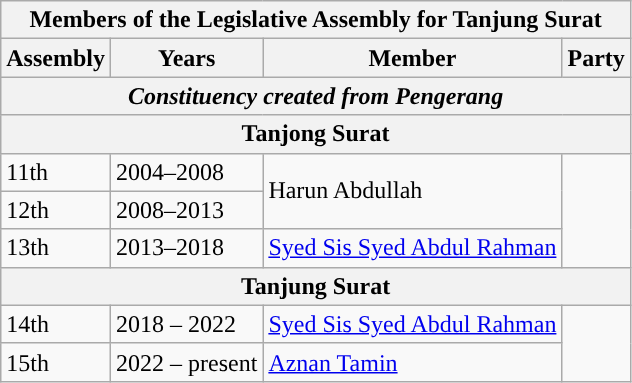<table class="wikitable">
<tr>
<th colspan="4">Members of the Legislative Assembly for Tanjung Surat</th>
</tr>
<tr>
<th>Assembly</th>
<th>Years</th>
<th>Member</th>
<th>Party</th>
</tr>
<tr>
<th colspan="4"><em>Constituency created from Pengerang</em></th>
</tr>
<tr>
<th colspan="4">Tanjong Surat</th>
</tr>
<tr>
<td>11th</td>
<td>2004–2008</td>
<td rowspan="2">Harun Abdullah</td>
<td rowspan="3"></td>
</tr>
<tr>
<td>12th</td>
<td>2008–2013</td>
</tr>
<tr>
<td>13th</td>
<td>2013–2018</td>
<td><a href='#'>Syed Sis Syed Abdul Rahman</a></td>
</tr>
<tr>
<th colspan="4">Tanjung Surat</th>
</tr>
<tr>
<td>14th</td>
<td>2018 – 2022</td>
<td><a href='#'>Syed Sis Syed Abdul Rahman</a></td>
<td rowspan="2"></td>
</tr>
<tr>
<td>15th</td>
<td>2022 – present</td>
<td><a href='#'>Aznan Tamin</a></td>
</tr>
</table>
